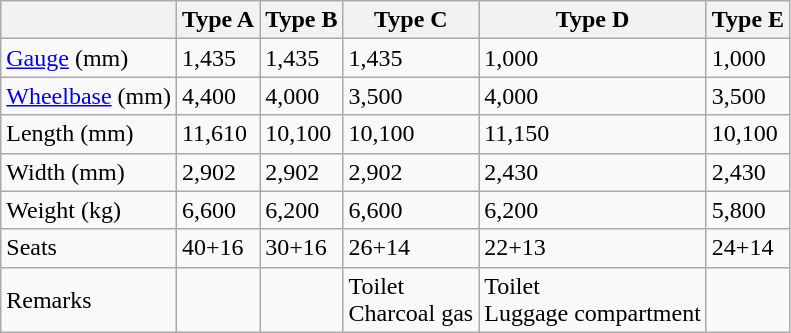<table class="wikitable">
<tr class="hintergrundfarbe6">
<th></th>
<th>Type A</th>
<th>Type B</th>
<th>Type C</th>
<th>Type D</th>
<th>Type E</th>
</tr>
<tr>
<td><a href='#'>Gauge</a> (mm)</td>
<td>1,435</td>
<td>1,435</td>
<td>1,435</td>
<td>1,000</td>
<td>1,000</td>
</tr>
<tr>
<td><a href='#'>Wheelbase</a> (mm)</td>
<td>4,400</td>
<td>4,000</td>
<td>3,500</td>
<td>4,000</td>
<td>3,500</td>
</tr>
<tr>
<td>Length (mm)</td>
<td>11,610</td>
<td>10,100</td>
<td>10,100</td>
<td>11,150</td>
<td>10,100</td>
</tr>
<tr>
<td>Width (mm)</td>
<td>2,902</td>
<td>2,902</td>
<td>2,902</td>
<td>2,430</td>
<td>2,430</td>
</tr>
<tr>
<td>Weight (kg)</td>
<td>6,600</td>
<td>6,200</td>
<td>6,600</td>
<td>6,200</td>
<td>5,800</td>
</tr>
<tr>
<td>Seats</td>
<td>40+16</td>
<td>30+16</td>
<td>26+14</td>
<td>22+13</td>
<td>24+14</td>
</tr>
<tr>
<td>Remarks</td>
<td></td>
<td></td>
<td>Toilet<br>Charcoal gas</td>
<td>Toilet<br>Luggage compartment</td>
<td></td>
</tr>
</table>
